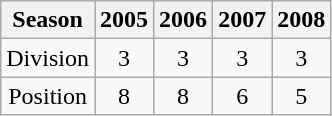<table class="wikitable" style="text-align: Center;">
<tr>
<th>Season</th>
<th>2005</th>
<th>2006</th>
<th>2007</th>
<th>2008</th>
</tr>
<tr>
<td>Division</td>
<td>3</td>
<td>3</td>
<td>3</td>
<td>3</td>
</tr>
<tr>
<td>Position</td>
<td>8</td>
<td>8</td>
<td>6</td>
<td>5</td>
</tr>
</table>
